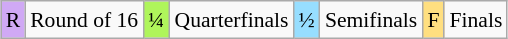<table class="wikitable" style="margin:0.5em auto; font-size:90%; line-height:1.25em; text-align:center;">
<tr>
<td bgcolor="#D0A9F5" align=center>R</td>
<td>Round of 16</td>
<td bgcolor="#AFF55B" align=center>¼</td>
<td>Quarterfinals</td>
<td bgcolor="#97DEFF" align=center>½</td>
<td>Semifinals</td>
<td bgcolor="#FFDF80" align=center>F</td>
<td>Finals</td>
</tr>
</table>
